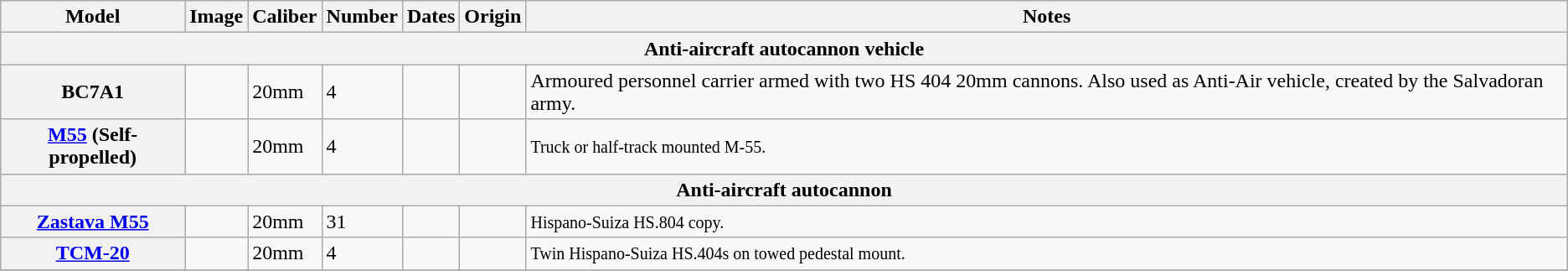<table class="wikitable plainrowheaders">
<tr>
<th scope="col">Model</th>
<th scope="col">Image</th>
<th scope="col">Caliber</th>
<th scope="col">Number</th>
<th scope="col">Dates</th>
<th scope="col">Origin</th>
<th scope="col">Notes</th>
</tr>
<tr>
<th colspan="7">Anti-aircraft autocannon vehicle</th>
</tr>
<tr>
<th scope="row">BC7A1</th>
<td></td>
<td>20mm</td>
<td>4</td>
<td></td>
<td></td>
<td>Armoured personnel carrier armed with two HS 404 20mm cannons. Also used as Anti-Air vehicle, created by the Salvadoran army.</td>
</tr>
<tr>
<th scope="row"><a href='#'>M55</a> (Self-propelled)</th>
<td></td>
<td>20mm</td>
<td>4</td>
<td></td>
<td></td>
<td><small>Truck or half-track mounted M-55.</small></td>
</tr>
<tr>
<th colspan="7">Anti-aircraft autocannon</th>
</tr>
<tr>
<th scope="row"><a href='#'>Zastava M55</a></th>
<td></td>
<td>20mm</td>
<td>31</td>
<td></td>
<td></td>
<td><small>Hispano-Suiza HS.804 copy.</small></td>
</tr>
<tr>
<th scope="row"><a href='#'>TCM-20</a></th>
<td></td>
<td>20mm</td>
<td>4</td>
<td></td>
<td></td>
<td><small>Twin Hispano-Suiza HS.404s on towed pedestal mount.</small></td>
</tr>
<tr>
</tr>
</table>
